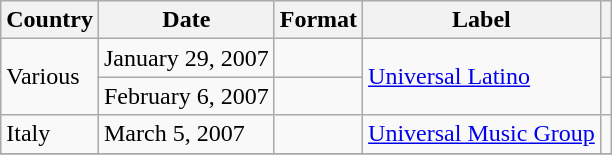<table class="wikitable plainrowheaders" border="1">
<tr>
<th scope="col">Country</th>
<th scope="col">Date</th>
<th scope="col">Format</th>
<th scope="col">Label</th>
<th scope="col"></th>
</tr>
<tr>
<td rowspan="2">Various</td>
<td>January 29, 2007</td>
<td></td>
<td rowspan="2"><a href='#'>Universal Latino</a></td>
<td align="center"></td>
</tr>
<tr>
<td>February 6, 2007</td>
<td></td>
<td align="center"></td>
</tr>
<tr>
<td>Italy</td>
<td>March 5, 2007</td>
<td></td>
<td><a href='#'>Universal Music Group</a></td>
<td align="center"></td>
</tr>
<tr>
</tr>
</table>
